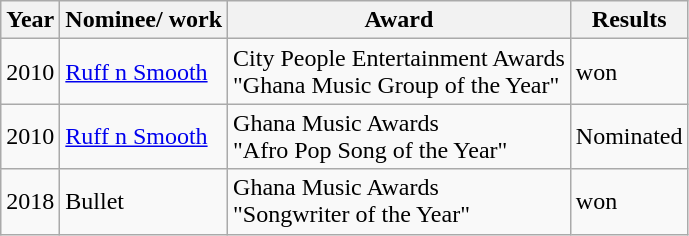<table class="wikitable">
<tr>
<th>Year</th>
<th>Nominee/ work</th>
<th>Award</th>
<th>Results</th>
</tr>
<tr>
<td>2010</td>
<td><a href='#'>Ruff n Smooth</a></td>
<td>City People Entertainment Awards<br>"Ghana Music Group of the Year"</td>
<td>won</td>
</tr>
<tr>
<td>2010</td>
<td><a href='#'>Ruff n Smooth</a></td>
<td>Ghana Music Awards<br>"Afro Pop Song of the Year"</td>
<td>Nominated</td>
</tr>
<tr>
<td>2018</td>
<td>Bullet</td>
<td>Ghana Music Awards<br>"Songwriter of the Year"</td>
<td>won</td>
</tr>
</table>
